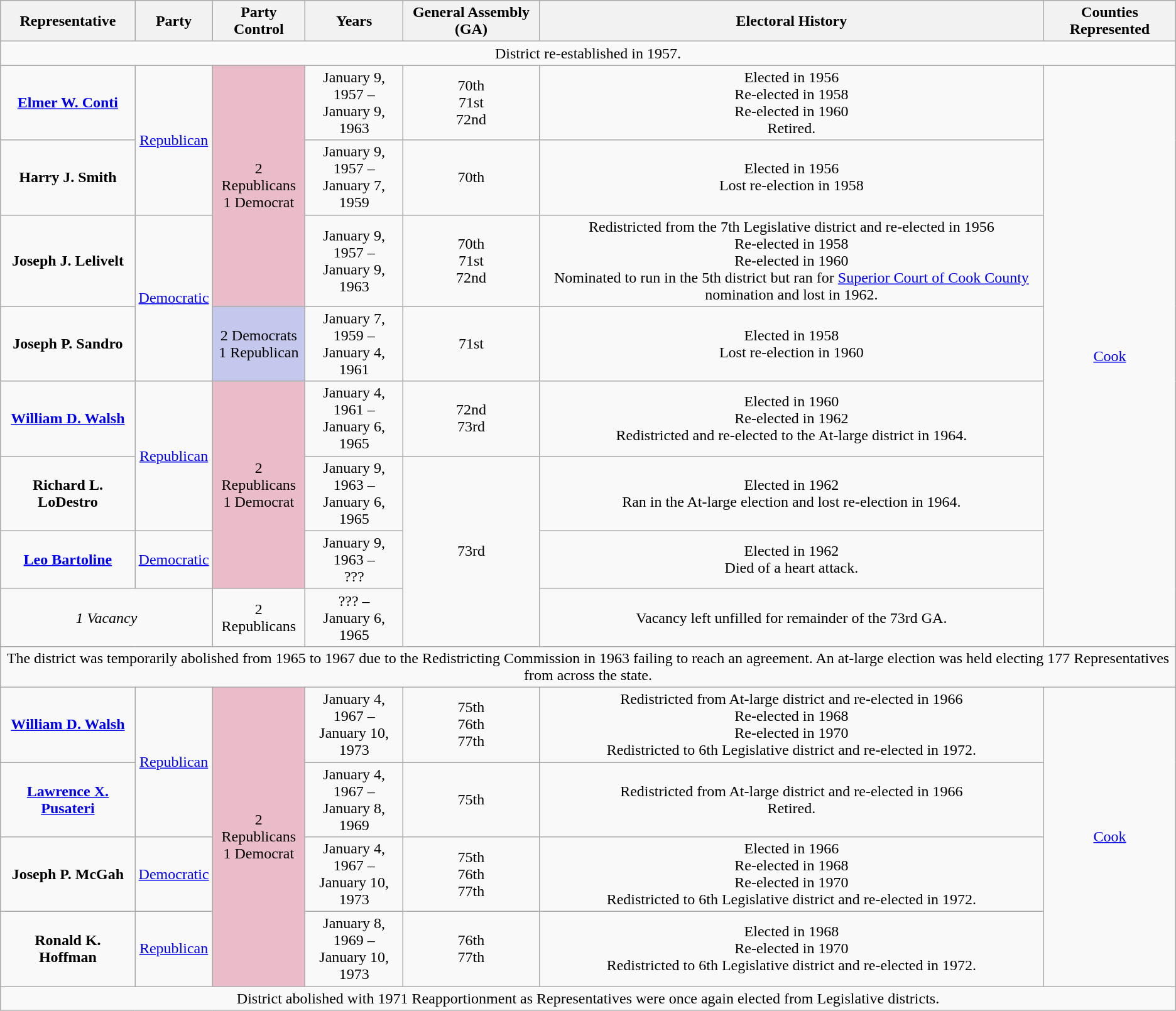<table class="wikitable" style="text-align:center">
<tr>
<th>Representative</th>
<th>Party</th>
<th>Party Control</th>
<th>Years</th>
<th>General Assembly (GA)</th>
<th>Electoral History</th>
<th>Counties Represented</th>
</tr>
<tr>
<td colspan=7>District re-established in 1957.</td>
</tr>
<tr>
<td><strong><a href='#'>Elmer W. Conti</a></strong></td>
<td rowspan=2 ><a href='#'>Republican</a></td>
<td rowspan=3 /bgcolor=#eabbc8>2 Republicans<br>1 Democrat</td>
<td>January 9, 1957 –<br>January 9, 1963</td>
<td>70th<br>71st<br>72nd</td>
<td>Elected in 1956<br>Re-elected in 1958<br>Re-elected in 1960<br>Retired.</td>
<td rowspan=8><a href='#'>Cook</a></td>
</tr>
<tr>
<td><strong>Harry J. Smith</strong></td>
<td>January 9, 1957 –<br>January 7, 1959</td>
<td>70th</td>
<td>Elected in 1956<br>Lost re-election in 1958</td>
</tr>
<tr>
<td><strong>Joseph J. Lelivelt</strong></td>
<td rowspan=2 ><a href='#'>Democratic</a></td>
<td>January 9, 1957 –<br>January 9, 1963</td>
<td>70th<br>71st<br>72nd</td>
<td>Redistricted from the 7th Legislative district and re-elected in 1956<br>Re-elected in 1958<br>Re-elected in 1960<br>Nominated to run in the 5th district but ran for <a href='#'>Superior Court of Cook County</a> nomination and lost in 1962.</td>
</tr>
<tr>
<td><strong>Joseph P. Sandro</strong></td>
<td /bgcolor=#c4c8ec>2 Democrats<br>1 Republican</td>
<td>January 7, 1959 –<br>January 4, 1961</td>
<td>71st</td>
<td>Elected in 1958<br>Lost re-election in 1960</td>
</tr>
<tr>
<td><strong><a href='#'>William D. Walsh</a></strong></td>
<td rowspan=2 ><a href='#'>Republican</a></td>
<td rowspan=3 /bgcolor=#eabbc8>2 Republicans<br>1 Democrat</td>
<td>January 4, 1961 –<br>January 6, 1965</td>
<td>72nd<br>73rd</td>
<td>Elected in 1960<br>Re-elected in 1962<br>Redistricted and re-elected to the At-large district in 1964.</td>
</tr>
<tr>
<td><strong>Richard L. LoDestro</strong></td>
<td>January 9, 1963 –<br>January 6, 1965</td>
<td rowspan=3>73rd</td>
<td>Elected in 1962<br>Ran in the At-large election and lost re-election in 1964.</td>
</tr>
<tr>
<td><strong><a href='#'>Leo Bartoline</a></strong></td>
<td><a href='#'>Democratic</a></td>
<td>January 9, 1963 –<br>???</td>
<td>Elected in 1962<br>Died of a heart attack.</td>
</tr>
<tr>
<td colspan=2><em>1 Vacancy</em></td>
<td>2 Republicans</td>
<td>??? –<br>January 6, 1965</td>
<td>Vacancy left unfilled for remainder of the 73rd GA.</td>
</tr>
<tr>
<td colspan=7>The district was temporarily abolished from 1965 to 1967 due to the Redistricting Commission in 1963 failing to reach an agreement. An at-large election was held electing 177 Representatives from across the state.</td>
</tr>
<tr>
<td><strong><a href='#'>William D. Walsh</a></strong></td>
<td rowspan=2 ><a href='#'>Republican</a></td>
<td rowspan=4 /bgcolor=#eabbc8>2 Republicans<br>1 Democrat</td>
<td>January 4, 1967 –<br>January 10, 1973</td>
<td>75th<br>76th<br>77th</td>
<td>Redistricted from At-large district and re-elected in 1966<br>Re-elected in 1968<br>Re-elected in 1970<br>Redistricted to 6th Legislative district and re-elected in 1972.</td>
<td rowspan=4><a href='#'>Cook</a></td>
</tr>
<tr>
<td><strong><a href='#'>Lawrence X. Pusateri</a></strong></td>
<td>January 4, 1967 –<br>January 8, 1969</td>
<td>75th</td>
<td>Redistricted from At-large district and re-elected in 1966<br>Retired.</td>
</tr>
<tr>
<td><strong>Joseph P. McGah</strong></td>
<td><a href='#'>Democratic</a></td>
<td>January 4, 1967 –<br>January 10, 1973</td>
<td>75th<br>76th<br>77th</td>
<td>Elected in 1966<br>Re-elected in 1968<br>Re-elected in 1970<br>Redistricted to 6th Legislative district and re-elected in 1972.</td>
</tr>
<tr>
<td><strong>Ronald K. Hoffman</strong></td>
<td><a href='#'>Republican</a></td>
<td>January 8, 1969 –<br>January 10, 1973</td>
<td>76th<br>77th</td>
<td>Elected in 1968<br>Re-elected in 1970<br>Redistricted to 6th Legislative district and re-elected in 1972.</td>
</tr>
<tr>
<td colspan=7>District abolished with 1971 Reapportionment as Representatives were once again elected from Legislative districts.</td>
</tr>
</table>
